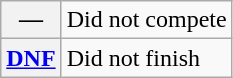<table class="wikitable">
<tr>
<th scope="row">—</th>
<td>Did not compete</td>
</tr>
<tr>
<th scope="row"><a href='#'>DNF</a></th>
<td>Did not finish</td>
</tr>
</table>
